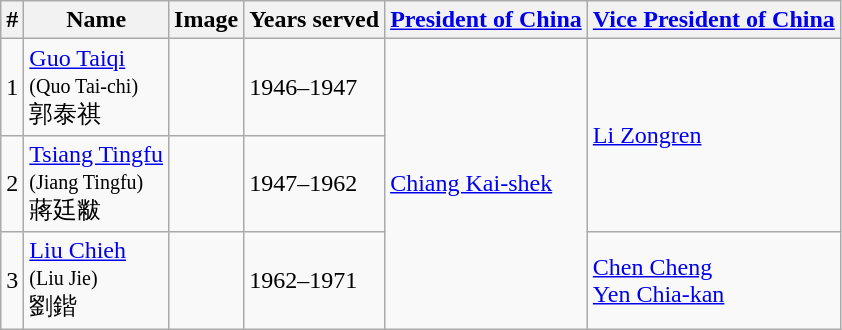<table class=wikitable>
<tr>
<th>#</th>
<th>Name</th>
<th>Image</th>
<th>Years served</th>
<th><a href='#'>President of China</a></th>
<th><a href='#'>Vice President of China</a></th>
</tr>
<tr>
<td>1</td>
<td><a href='#'>Guo Taiqi</a><br><small>(Quo Tai-chi)</small><br>郭泰祺</td>
<td></td>
<td>1946–1947</td>
<td rowspan="3"><a href='#'>Chiang Kai-shek</a></td>
<td rowspan="2"><a href='#'>Li Zongren</a></td>
</tr>
<tr>
<td>2</td>
<td><a href='#'>Tsiang Tingfu</a><br><small>(Jiang Tingfu)</small><br>蔣廷黻</td>
<td></td>
<td>1947–1962</td>
</tr>
<tr>
<td>3</td>
<td><a href='#'>Liu Chieh</a><br><small>(Liu Jie)</small><br>劉鍇</td>
<td></td>
<td>1962–1971</td>
<td><a href='#'>Chen Cheng</a><br><a href='#'>Yen Chia-kan</a></td>
</tr>
</table>
